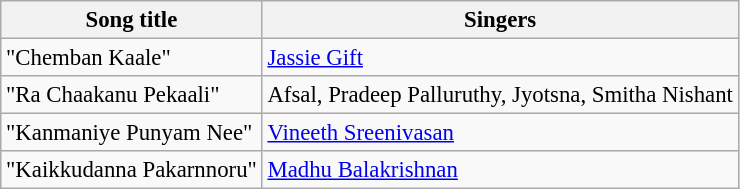<table class="wikitable tracklist" style="font-size:95%;">
<tr>
<th>Song title</th>
<th>Singers</th>
</tr>
<tr>
<td>"Chemban Kaale"</td>
<td><a href='#'>Jassie Gift</a></td>
</tr>
<tr>
<td>"Ra Chaakanu Pekaali"</td>
<td>Afsal, Pradeep Palluruthy, Jyotsna, Smitha Nishant</td>
</tr>
<tr>
<td>"Kanmaniye Punyam Nee"</td>
<td><a href='#'>Vineeth Sreenivasan</a></td>
</tr>
<tr>
<td>"Kaikkudanna Pakarnnoru"</td>
<td><a href='#'>Madhu Balakrishnan</a></td>
</tr>
</table>
